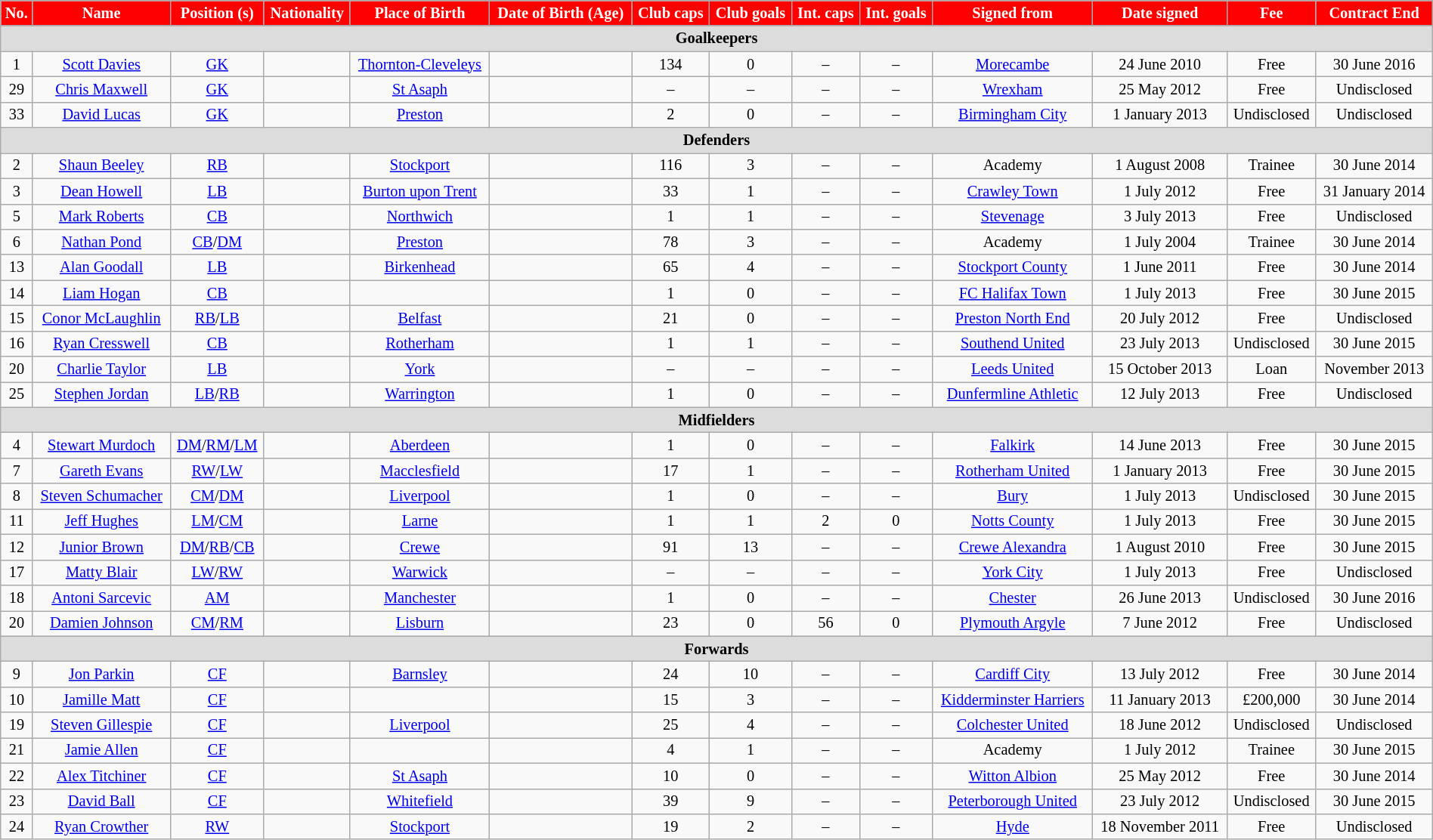<table class="wikitable" style="text-align:center; font-size:85%; width:100%;">
<tr>
<th style="background:#FF0000; color:white; text-align:center;">No.</th>
<th style="background:#FF0000; color:white; text-align:center;">Name</th>
<th style="background:#FF0000; color:white; text-align:center;">Position (s)</th>
<th style="background:#FF0000; color:white; text-align:center;">Nationality</th>
<th style="background:#FF0000; color:white; text-align:center;">Place of Birth</th>
<th style="background:#FF0000; color:white; text-align:center;">Date of Birth (Age)</th>
<th style="background:#FF0000; color:white; text-align:center;">Club caps</th>
<th style="background:#FF0000; color:white; text-align:center;">Club goals</th>
<th style="background:#FF0000; color:white; text-align:center;">Int. caps</th>
<th style="background:#FF0000; color:white; text-align:center;">Int. goals</th>
<th style="background:#FF0000; color:white; text-align:center;">Signed from</th>
<th style="background:#FF0000; color:white; text-align:center;">Date signed</th>
<th style="background:#FF0000; color:white; text-align:center;">Fee</th>
<th style="background:#FF0000; color:white; text-align:center;">Contract End</th>
</tr>
<tr>
<th colspan="14" style="background:#dcdcdc; text-align:center;">Goalkeepers</th>
</tr>
<tr>
<td>1</td>
<td><a href='#'>Scott Davies</a></td>
<td><a href='#'>GK</a></td>
<td></td>
<td><a href='#'>Thornton-Cleveleys</a></td>
<td></td>
<td>134</td>
<td>0</td>
<td>–</td>
<td>–</td>
<td><a href='#'>Morecambe</a></td>
<td>24 June 2010</td>
<td>Free</td>
<td>30 June 2016</td>
</tr>
<tr>
<td>29</td>
<td><a href='#'>Chris Maxwell</a></td>
<td><a href='#'>GK</a></td>
<td></td>
<td><a href='#'>St Asaph</a></td>
<td></td>
<td>–</td>
<td>–</td>
<td>–</td>
<td>–</td>
<td><a href='#'>Wrexham</a></td>
<td>25 May 2012</td>
<td>Free</td>
<td>Undisclosed</td>
</tr>
<tr>
<td>33</td>
<td><a href='#'>David Lucas</a></td>
<td><a href='#'>GK</a></td>
<td></td>
<td><a href='#'>Preston</a></td>
<td></td>
<td>2</td>
<td>0</td>
<td>–</td>
<td>–</td>
<td><a href='#'>Birmingham City</a></td>
<td>1 January 2013</td>
<td>Undisclosed</td>
<td>Undisclosed</td>
</tr>
<tr>
<th colspan="14" style="background:#dcdcdc; text-align:center;">Defenders</th>
</tr>
<tr>
<td>2</td>
<td><a href='#'>Shaun Beeley</a></td>
<td><a href='#'>RB</a></td>
<td></td>
<td><a href='#'>Stockport</a></td>
<td></td>
<td>116</td>
<td>3</td>
<td>–</td>
<td>–</td>
<td>Academy</td>
<td>1 August 2008</td>
<td>Trainee</td>
<td>30 June 2014</td>
</tr>
<tr>
<td>3</td>
<td><a href='#'>Dean Howell</a></td>
<td><a href='#'>LB</a></td>
<td></td>
<td><a href='#'>Burton upon Trent</a></td>
<td></td>
<td>33</td>
<td>1</td>
<td>–</td>
<td>–</td>
<td><a href='#'>Crawley Town</a></td>
<td>1 July 2012</td>
<td>Free</td>
<td>31 January 2014</td>
</tr>
<tr>
<td>5</td>
<td><a href='#'>Mark Roberts</a></td>
<td><a href='#'>CB</a></td>
<td></td>
<td><a href='#'>Northwich</a></td>
<td></td>
<td>1</td>
<td>1</td>
<td>–</td>
<td>–</td>
<td><a href='#'>Stevenage</a></td>
<td>3 July 2013</td>
<td>Free</td>
<td>Undisclosed</td>
</tr>
<tr>
<td>6</td>
<td><a href='#'>Nathan Pond</a></td>
<td><a href='#'>CB</a>/<a href='#'>DM</a></td>
<td></td>
<td><a href='#'>Preston</a></td>
<td></td>
<td>78</td>
<td>3</td>
<td>–</td>
<td>–</td>
<td>Academy</td>
<td>1 July 2004</td>
<td>Trainee</td>
<td>30 June 2014</td>
</tr>
<tr>
<td>13</td>
<td><a href='#'>Alan Goodall</a></td>
<td><a href='#'>LB</a></td>
<td></td>
<td><a href='#'>Birkenhead</a></td>
<td></td>
<td>65</td>
<td>4</td>
<td>–</td>
<td>–</td>
<td><a href='#'>Stockport County</a></td>
<td>1 June 2011</td>
<td>Free</td>
<td>30 June 2014</td>
</tr>
<tr>
<td>14</td>
<td><a href='#'>Liam Hogan</a></td>
<td><a href='#'>CB</a></td>
<td></td>
<td></td>
<td></td>
<td>1</td>
<td>0</td>
<td>–</td>
<td>–</td>
<td><a href='#'>FC Halifax Town</a></td>
<td>1 July 2013</td>
<td>Free</td>
<td>30 June 2015</td>
</tr>
<tr>
<td>15</td>
<td><a href='#'>Conor McLaughlin</a></td>
<td><a href='#'>RB</a>/<a href='#'>LB</a></td>
<td></td>
<td><a href='#'>Belfast</a></td>
<td></td>
<td>21</td>
<td>0</td>
<td>–</td>
<td>–</td>
<td><a href='#'>Preston North End</a></td>
<td>20 July 2012</td>
<td>Free</td>
<td>Undisclosed</td>
</tr>
<tr>
<td>16</td>
<td><a href='#'>Ryan Cresswell</a></td>
<td><a href='#'>CB</a></td>
<td></td>
<td><a href='#'>Rotherham</a></td>
<td></td>
<td>1</td>
<td>1</td>
<td>–</td>
<td>–</td>
<td><a href='#'>Southend United</a></td>
<td>23 July 2013</td>
<td>Undisclosed</td>
<td>30 June 2015</td>
</tr>
<tr>
<td>20</td>
<td><a href='#'>Charlie Taylor</a></td>
<td><a href='#'>LB</a></td>
<td></td>
<td><a href='#'>York</a></td>
<td></td>
<td>–</td>
<td>–</td>
<td>–</td>
<td>–</td>
<td><a href='#'>Leeds United</a></td>
<td>15 October 2013</td>
<td>Loan</td>
<td>November 2013</td>
</tr>
<tr>
<td>25</td>
<td><a href='#'>Stephen Jordan</a></td>
<td><a href='#'>LB</a>/<a href='#'>RB</a></td>
<td></td>
<td><a href='#'>Warrington</a></td>
<td></td>
<td>1</td>
<td>0</td>
<td>–</td>
<td>–</td>
<td><a href='#'>Dunfermline Athletic</a></td>
<td>12 July 2013</td>
<td>Free</td>
<td>Undisclosed</td>
</tr>
<tr>
<th colspan="14" style="background:#dcdcdc; text-align:center;">Midfielders</th>
</tr>
<tr>
<td>4</td>
<td><a href='#'>Stewart Murdoch</a></td>
<td><a href='#'>DM</a>/<a href='#'>RM</a>/<a href='#'>LM</a></td>
<td></td>
<td><a href='#'>Aberdeen</a></td>
<td></td>
<td>1</td>
<td>0</td>
<td>–</td>
<td>–</td>
<td><a href='#'>Falkirk</a></td>
<td>14 June 2013</td>
<td>Free</td>
<td>30 June 2015</td>
</tr>
<tr>
<td>7</td>
<td><a href='#'>Gareth Evans</a></td>
<td><a href='#'>RW</a>/<a href='#'>LW</a></td>
<td></td>
<td><a href='#'>Macclesfield</a></td>
<td></td>
<td>17</td>
<td>1</td>
<td>–</td>
<td>–</td>
<td><a href='#'>Rotherham United</a></td>
<td>1 January 2013</td>
<td>Free</td>
<td>30 June 2015</td>
</tr>
<tr>
<td>8</td>
<td><a href='#'>Steven Schumacher</a></td>
<td><a href='#'>CM</a>/<a href='#'>DM</a></td>
<td></td>
<td><a href='#'>Liverpool</a></td>
<td></td>
<td>1</td>
<td>0</td>
<td>–</td>
<td>–</td>
<td><a href='#'>Bury</a></td>
<td>1 July 2013</td>
<td>Undisclosed</td>
<td>30 June 2015</td>
</tr>
<tr>
<td>11</td>
<td><a href='#'>Jeff Hughes</a></td>
<td><a href='#'>LM</a>/<a href='#'>CM</a></td>
<td></td>
<td><a href='#'>Larne</a></td>
<td></td>
<td>1</td>
<td>1</td>
<td>2</td>
<td>0</td>
<td><a href='#'>Notts County</a></td>
<td>1 July 2013</td>
<td>Free</td>
<td>30 June 2015</td>
</tr>
<tr>
<td>12</td>
<td><a href='#'>Junior Brown</a></td>
<td><a href='#'>DM</a>/<a href='#'>RB</a>/<a href='#'>CB</a></td>
<td></td>
<td><a href='#'>Crewe</a></td>
<td></td>
<td>91</td>
<td>13</td>
<td>–</td>
<td>–</td>
<td><a href='#'>Crewe Alexandra</a></td>
<td>1 August 2010</td>
<td>Free</td>
<td>30 June 2015</td>
</tr>
<tr>
<td>17</td>
<td><a href='#'>Matty Blair</a></td>
<td><a href='#'>LW</a>/<a href='#'>RW</a></td>
<td></td>
<td><a href='#'>Warwick</a></td>
<td></td>
<td>–</td>
<td>–</td>
<td>–</td>
<td>–</td>
<td><a href='#'>York City</a></td>
<td>1 July 2013</td>
<td>Free</td>
<td>Undisclosed</td>
</tr>
<tr>
<td>18</td>
<td><a href='#'>Antoni Sarcevic</a></td>
<td><a href='#'>AM</a></td>
<td></td>
<td><a href='#'>Manchester</a></td>
<td></td>
<td>1</td>
<td>0</td>
<td>–</td>
<td>–</td>
<td><a href='#'>Chester</a></td>
<td>26 June 2013</td>
<td>Undisclosed</td>
<td>30 June 2016</td>
</tr>
<tr>
<td>20</td>
<td><a href='#'>Damien Johnson</a></td>
<td><a href='#'>CM</a>/<a href='#'>RM</a></td>
<td></td>
<td><a href='#'>Lisburn</a></td>
<td></td>
<td>23</td>
<td>0</td>
<td>56</td>
<td>0</td>
<td><a href='#'>Plymouth Argyle</a></td>
<td>7 June 2012</td>
<td>Free</td>
<td>Undisclosed</td>
</tr>
<tr>
<th colspan="14" style="background:#dcdcdc; text-align:center;">Forwards</th>
</tr>
<tr>
<td>9</td>
<td><a href='#'>Jon Parkin</a></td>
<td><a href='#'>CF</a></td>
<td></td>
<td><a href='#'>Barnsley</a></td>
<td></td>
<td>24</td>
<td>10</td>
<td>–</td>
<td>–</td>
<td><a href='#'>Cardiff City</a></td>
<td>13 July 2012</td>
<td>Free</td>
<td>30 June 2014</td>
</tr>
<tr>
<td>10</td>
<td><a href='#'>Jamille Matt</a></td>
<td><a href='#'>CF</a></td>
<td></td>
<td></td>
<td></td>
<td>15</td>
<td>3</td>
<td>–</td>
<td>–</td>
<td><a href='#'>Kidderminster Harriers</a></td>
<td>11 January 2013</td>
<td>£200,000</td>
<td>30 June 2014</td>
</tr>
<tr>
<td>19</td>
<td><a href='#'>Steven Gillespie</a></td>
<td><a href='#'>CF</a></td>
<td></td>
<td><a href='#'>Liverpool</a></td>
<td></td>
<td>25</td>
<td>4</td>
<td>–</td>
<td>–</td>
<td><a href='#'>Colchester United</a></td>
<td>18 June 2012</td>
<td>Undisclosed</td>
<td>Undisclosed</td>
</tr>
<tr>
<td>21</td>
<td><a href='#'>Jamie Allen</a></td>
<td><a href='#'>CF</a></td>
<td></td>
<td></td>
<td></td>
<td>4</td>
<td>1</td>
<td>–</td>
<td>–</td>
<td>Academy</td>
<td>1 July 2012</td>
<td>Trainee</td>
<td>30 June 2015</td>
</tr>
<tr>
<td>22</td>
<td><a href='#'>Alex Titchiner</a></td>
<td><a href='#'>CF</a></td>
<td></td>
<td><a href='#'>St Asaph</a></td>
<td></td>
<td>10</td>
<td>0</td>
<td>–</td>
<td>–</td>
<td><a href='#'>Witton Albion</a></td>
<td>25 May 2012</td>
<td>Free</td>
<td>30 June 2014</td>
</tr>
<tr>
<td>23</td>
<td><a href='#'>David Ball</a></td>
<td><a href='#'>CF</a></td>
<td></td>
<td><a href='#'>Whitefield</a></td>
<td></td>
<td>39</td>
<td>9</td>
<td>–</td>
<td>–</td>
<td><a href='#'>Peterborough United</a></td>
<td>23 July 2012</td>
<td>Undisclosed</td>
<td>30 June 2015</td>
</tr>
<tr>
<td>24</td>
<td><a href='#'>Ryan Crowther</a></td>
<td><a href='#'>RW</a></td>
<td></td>
<td><a href='#'>Stockport</a></td>
<td></td>
<td>19</td>
<td>2</td>
<td>–</td>
<td>–</td>
<td><a href='#'>Hyde</a></td>
<td>18 November 2011</td>
<td>Free</td>
<td>Undisclosed</td>
</tr>
</table>
